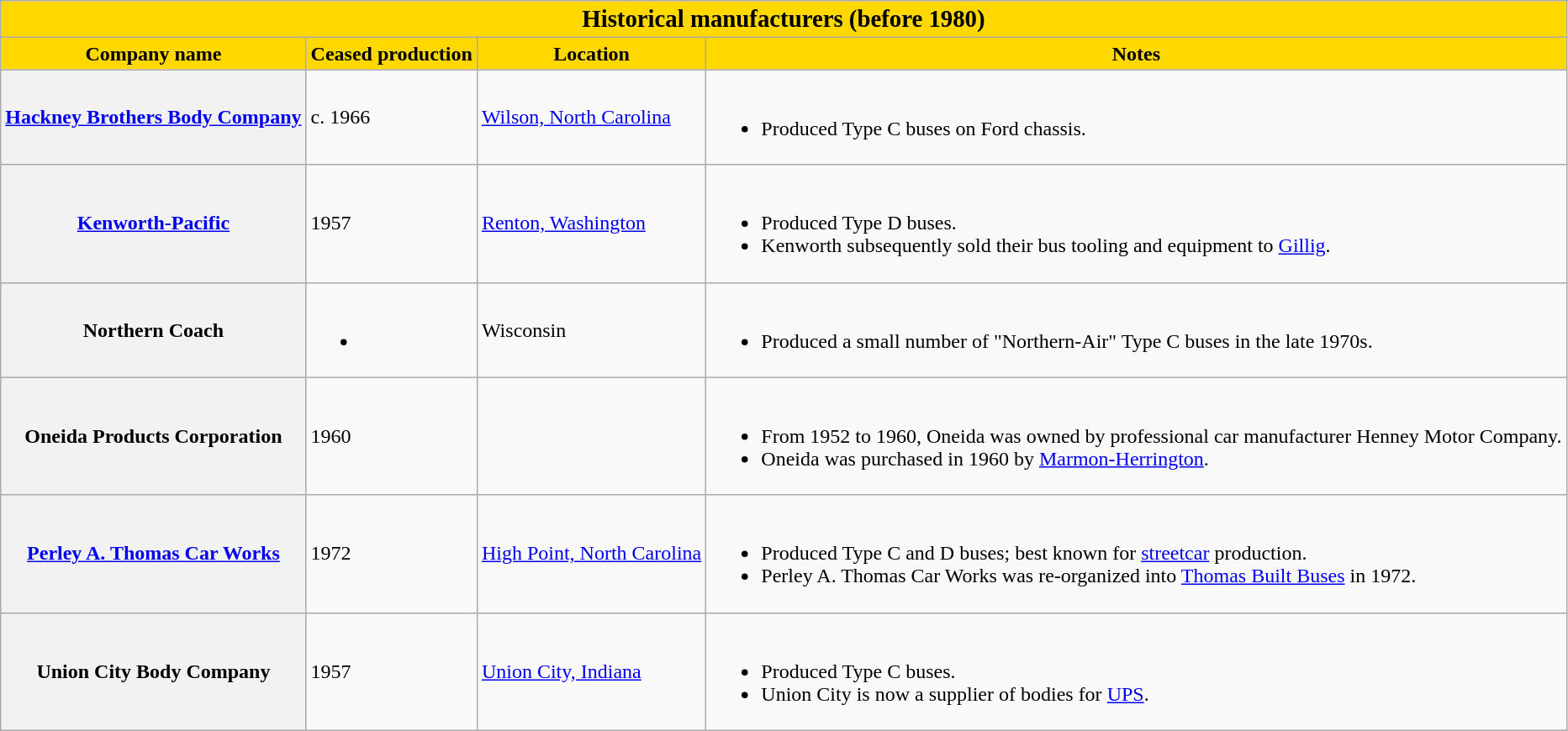<table class="wikitable collapsible" border="1">
<tr>
<th colspan=4; style="background:#FFD800; color:black"><big>Historical manufacturers (before 1980)</big></th>
</tr>
<tr>
<th style="background:#FFD800; color:black">Company name</th>
<th style="background:#FFD800; color:black">Ceased production</th>
<th style="background:#FFD800; color:black">Location</th>
<th style="background:#FFD800; color:black">Notes</th>
</tr>
<tr>
<th colwidth=4><a href='#'>Hackney Brothers Body Company</a></th>
<td>c. 1966</td>
<td><a href='#'>Wilson, North Carolina</a></td>
<td><br><ul><li>Produced Type C buses on Ford chassis.</li></ul></td>
</tr>
<tr>
<th colwidth=4><a href='#'>Kenworth-Pacific</a></th>
<td>1957</td>
<td><a href='#'>Renton, Washington</a></td>
<td><br><ul><li>Produced Type D buses.</li><li>Kenworth subsequently sold their bus tooling and equipment to <a href='#'>Gillig</a>.</li></ul></td>
</tr>
<tr>
<th colwidth=4>Northern Coach</th>
<td><br><ul><li></li></ul></td>
<td>Wisconsin</td>
<td><br><ul><li>Produced a small number of "Northern-Air" Type C buses in the late 1970s.</li></ul></td>
</tr>
<tr>
<th colwidth=4>Oneida Products Corporation</th>
<td>1960</td>
<td><br></td>
<td><br><ul><li>From 1952 to 1960, Oneida was owned by professional car manufacturer Henney Motor Company.</li><li>Oneida was purchased in 1960 by <a href='#'>Marmon-Herrington</a>.</li></ul></td>
</tr>
<tr>
<th colwidth=4><a href='#'>Perley A. Thomas Car Works</a></th>
<td>1972</td>
<td><a href='#'>High Point, North Carolina</a></td>
<td><br><ul><li>Produced Type C and D buses; best known for <a href='#'>streetcar</a> production.</li><li>Perley A. Thomas Car Works was re-organized into <a href='#'>Thomas Built Buses</a> in 1972.</li></ul></td>
</tr>
<tr>
<th colwidth=4>Union City Body Company</th>
<td>1957</td>
<td><a href='#'>Union City, Indiana</a></td>
<td><br><ul><li>Produced Type C buses.</li><li>Union City is now a supplier of bodies for <a href='#'>UPS</a>.</li></ul></td>
</tr>
</table>
